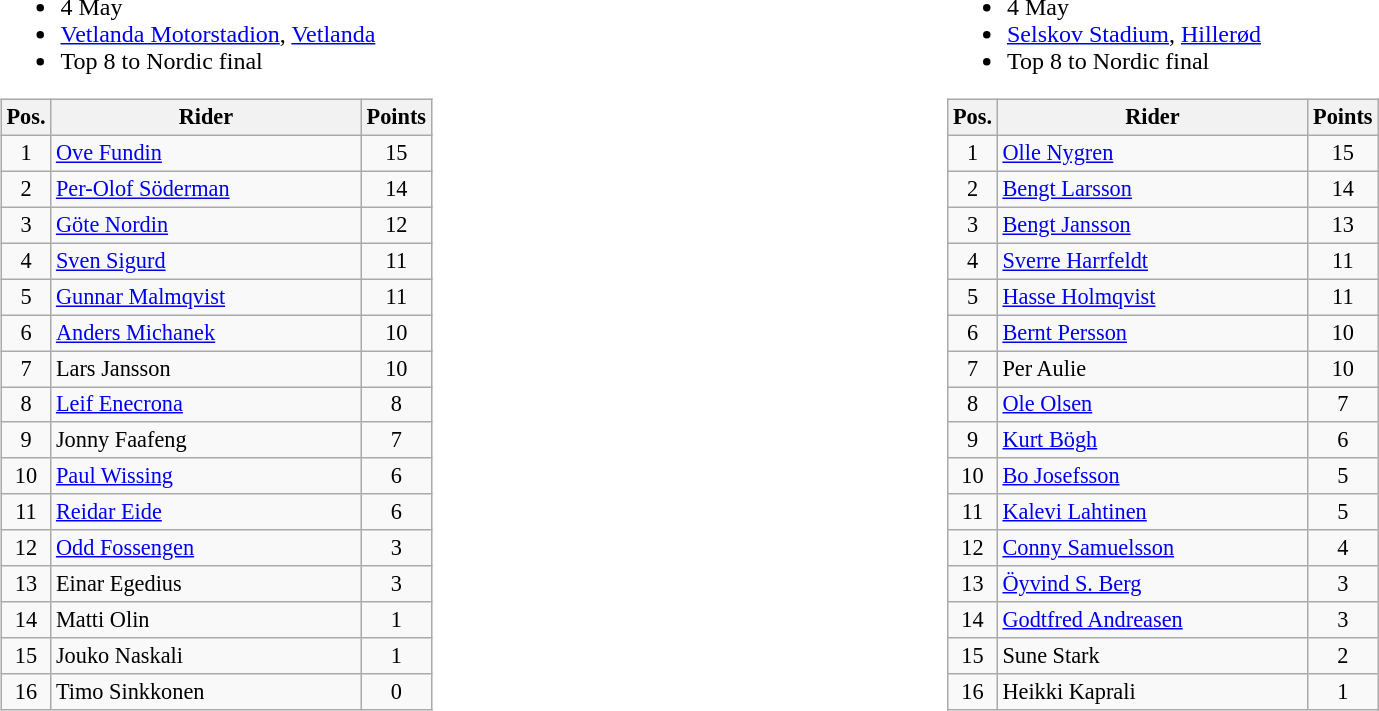<table width=100%>
<tr>
<td width=50% valign=top><br><ul><li>4 May</li><li> <a href='#'>Vetlanda Motorstadion</a>, <a href='#'>Vetlanda</a></li><li>Top 8 to Nordic final</li></ul><table class=wikitable style="font-size:93%;">
<tr>
<th width=25px>Pos.</th>
<th width=200px>Rider</th>
<th width=40px>Points</th>
</tr>
<tr align=center >
<td>1</td>
<td align=left><a href='#'>Ove Fundin</a></td>
<td>15</td>
</tr>
<tr align=center >
<td>2</td>
<td align=left><a href='#'>Per-Olof Söderman</a></td>
<td>14</td>
</tr>
<tr align=center >
<td>3</td>
<td align=left><a href='#'>Göte Nordin</a></td>
<td>12</td>
</tr>
<tr align=center >
<td>4</td>
<td align=left><a href='#'>Sven Sigurd</a></td>
<td>11</td>
</tr>
<tr align=center >
<td>5</td>
<td align=left><a href='#'>Gunnar Malmqvist</a></td>
<td>11</td>
</tr>
<tr align=center >
<td>6</td>
<td align=left><a href='#'>Anders Michanek</a></td>
<td>10</td>
</tr>
<tr align=center >
<td>7</td>
<td align=left>Lars Jansson</td>
<td>10</td>
</tr>
<tr align=center >
<td>8</td>
<td align=left><a href='#'>Leif Enecrona</a></td>
<td>8</td>
</tr>
<tr align=center>
<td>9</td>
<td align=left>Jonny Faafeng</td>
<td>7</td>
</tr>
<tr align=center>
<td>10</td>
<td align=left><a href='#'>Paul Wissing</a></td>
<td>6</td>
</tr>
<tr align=center>
<td>11</td>
<td align=left><a href='#'>Reidar Eide</a></td>
<td>6</td>
</tr>
<tr align=center>
<td>12</td>
<td align=left><a href='#'>Odd Fossengen</a></td>
<td>3</td>
</tr>
<tr align=center>
<td>13</td>
<td align=left>Einar Egedius</td>
<td>3</td>
</tr>
<tr align=center>
<td>14</td>
<td align=left>Matti Olin</td>
<td>1</td>
</tr>
<tr align=center>
<td>15</td>
<td align=left>Jouko Naskali</td>
<td>1</td>
</tr>
<tr align=center>
<td>16</td>
<td align=left>Timo Sinkkonen</td>
<td>0</td>
</tr>
</table>
</td>
<td width=50% valign=top><br><ul><li>4 May</li><li> <a href='#'>Selskov Stadium</a>, <a href='#'>Hillerød</a></li><li>Top 8 to Nordic final</li></ul><table class=wikitable style="font-size:93%;">
<tr>
<th width=25px>Pos.</th>
<th width=200px>Rider</th>
<th width=40px>Points</th>
</tr>
<tr align=center >
<td>1</td>
<td align=left><a href='#'>Olle Nygren</a></td>
<td>15</td>
</tr>
<tr align=center >
<td>2</td>
<td align=left><a href='#'>Bengt Larsson</a></td>
<td>14</td>
</tr>
<tr align=center >
<td>3</td>
<td align=left><a href='#'>Bengt Jansson</a></td>
<td>13</td>
</tr>
<tr align=center >
<td>4</td>
<td align=left><a href='#'>Sverre Harrfeldt</a></td>
<td>11</td>
</tr>
<tr align=center >
<td>5</td>
<td align=left><a href='#'>Hasse Holmqvist</a></td>
<td>11</td>
</tr>
<tr align=center >
<td>6</td>
<td align=left><a href='#'>Bernt Persson</a></td>
<td>10</td>
</tr>
<tr align=center >
<td>7</td>
<td align=left>Per Aulie</td>
<td>10</td>
</tr>
<tr align=center >
<td>8</td>
<td align=left><a href='#'>Ole Olsen</a></td>
<td>7</td>
</tr>
<tr align=center>
<td>9</td>
<td align=left><a href='#'>Kurt Bögh</a></td>
<td>6</td>
</tr>
<tr align=center>
<td>10</td>
<td align=left><a href='#'>Bo Josefsson</a></td>
<td>5</td>
</tr>
<tr align=center>
<td>11</td>
<td align=left><a href='#'>Kalevi Lahtinen</a></td>
<td>5</td>
</tr>
<tr align=center>
<td>12</td>
<td align=left><a href='#'>Conny Samuelsson</a></td>
<td>4</td>
</tr>
<tr align=center>
<td>13</td>
<td align=left><a href='#'>Öyvind S. Berg</a></td>
<td>3</td>
</tr>
<tr align=center>
<td>14</td>
<td align=left><a href='#'>Godtfred Andreasen</a></td>
<td>3</td>
</tr>
<tr align=center>
<td>15</td>
<td align=left>Sune Stark</td>
<td>2</td>
</tr>
<tr align=center>
<td>16</td>
<td align=left>Heikki Kaprali</td>
<td>1</td>
</tr>
</table>
</td>
</tr>
</table>
